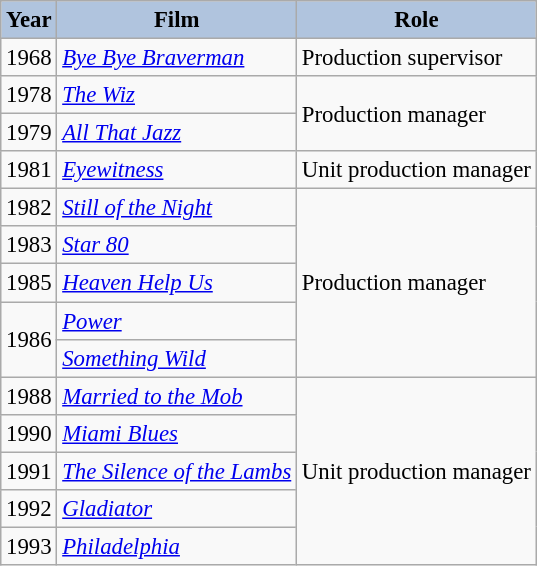<table class="wikitable" style="font-size:95%;">
<tr>
<th style="background:#B0C4DE;">Year</th>
<th style="background:#B0C4DE;">Film</th>
<th style="background:#B0C4DE;">Role</th>
</tr>
<tr>
<td>1968</td>
<td><em><a href='#'>Bye Bye Braverman</a></em></td>
<td>Production supervisor</td>
</tr>
<tr>
<td>1978</td>
<td><em><a href='#'>The Wiz</a></em></td>
<td rowspan=2>Production manager</td>
</tr>
<tr>
<td>1979</td>
<td><em><a href='#'>All That Jazz</a></em></td>
</tr>
<tr>
<td>1981</td>
<td><em><a href='#'>Eyewitness</a></em></td>
<td>Unit production manager</td>
</tr>
<tr>
<td>1982</td>
<td><em><a href='#'>Still of the Night</a></em></td>
<td rowspan=5>Production manager</td>
</tr>
<tr>
<td>1983</td>
<td><em><a href='#'>Star 80</a></em></td>
</tr>
<tr>
<td>1985</td>
<td><em><a href='#'>Heaven Help Us</a></em></td>
</tr>
<tr>
<td rowspan=2>1986</td>
<td><em><a href='#'>Power</a></em></td>
</tr>
<tr>
<td><em><a href='#'>Something Wild</a></em></td>
</tr>
<tr>
<td>1988</td>
<td><em><a href='#'>Married to the Mob</a></em></td>
<td rowspan=5>Unit production manager</td>
</tr>
<tr>
<td>1990</td>
<td><em><a href='#'>Miami Blues</a></em></td>
</tr>
<tr>
<td>1991</td>
<td><em><a href='#'>The Silence of the Lambs</a></em></td>
</tr>
<tr>
<td>1992</td>
<td><em><a href='#'>Gladiator</a></em></td>
</tr>
<tr>
<td>1993</td>
<td><em><a href='#'>Philadelphia</a></em></td>
</tr>
</table>
